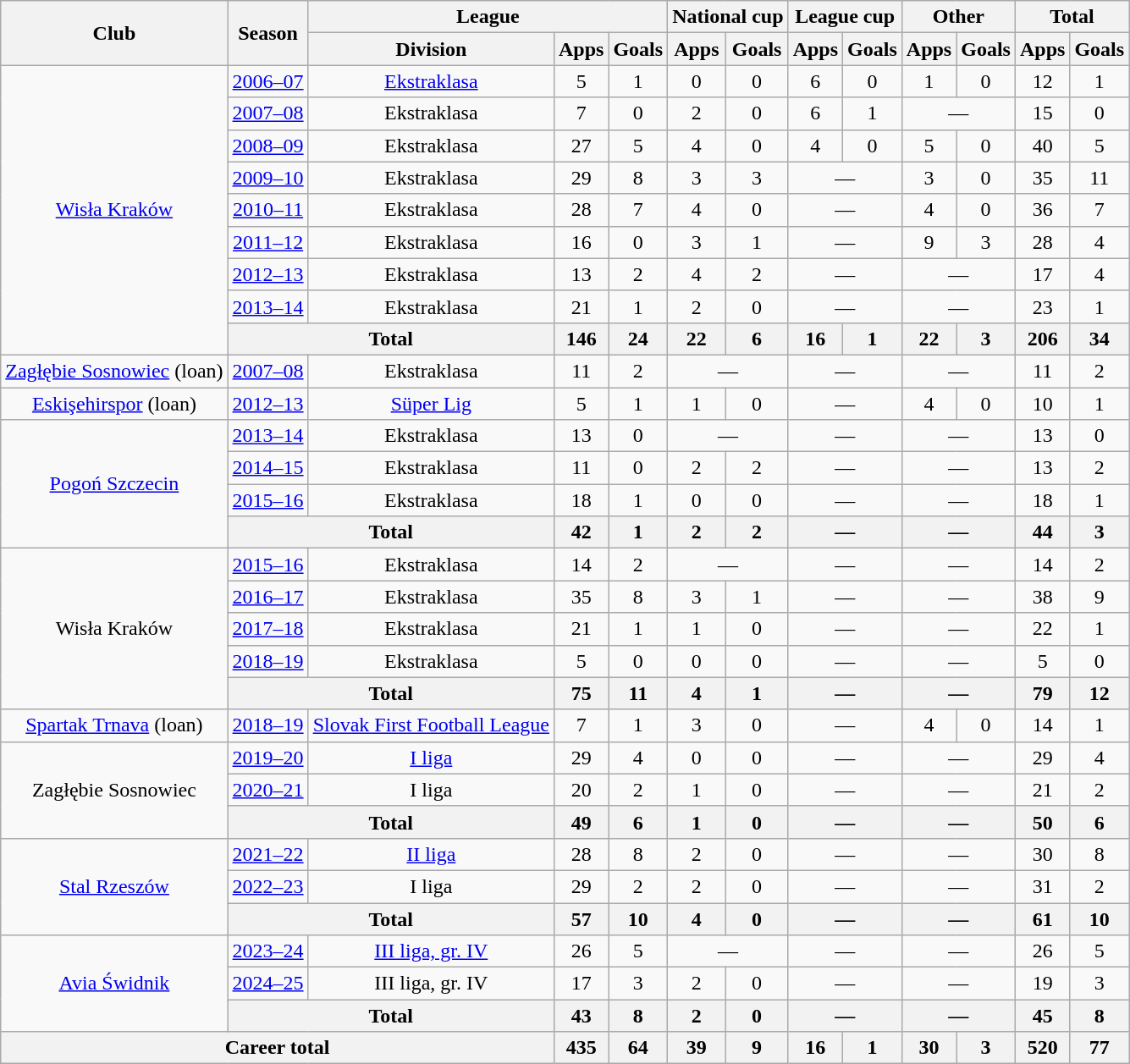<table class="wikitable" style="text-align:center">
<tr>
<th rowspan="2">Club</th>
<th rowspan="2">Season</th>
<th colspan="3">League</th>
<th colspan="2">National cup</th>
<th colspan="2">League cup</th>
<th colspan="2">Other</th>
<th colspan="2">Total</th>
</tr>
<tr>
<th>Division</th>
<th>Apps</th>
<th>Goals</th>
<th>Apps</th>
<th>Goals</th>
<th>Apps</th>
<th>Goals</th>
<th>Apps</th>
<th>Goals</th>
<th>Apps</th>
<th>Goals</th>
</tr>
<tr>
<td rowspan="9"><a href='#'>Wisła Kraków</a></td>
<td><a href='#'>2006–07</a></td>
<td><a href='#'>Ekstraklasa</a></td>
<td>5</td>
<td>1</td>
<td>0</td>
<td>0</td>
<td>6</td>
<td>0</td>
<td>1</td>
<td>0</td>
<td>12</td>
<td>1</td>
</tr>
<tr>
<td><a href='#'>2007–08</a></td>
<td>Ekstraklasa</td>
<td>7</td>
<td>0</td>
<td>2</td>
<td>0</td>
<td>6</td>
<td>1</td>
<td colspan="2">—</td>
<td>15</td>
<td>0</td>
</tr>
<tr>
<td><a href='#'>2008–09</a></td>
<td>Ekstraklasa</td>
<td>27</td>
<td>5</td>
<td>4</td>
<td>0</td>
<td>4</td>
<td>0</td>
<td>5</td>
<td>0</td>
<td>40</td>
<td>5</td>
</tr>
<tr>
<td><a href='#'>2009–10</a></td>
<td>Ekstraklasa</td>
<td>29</td>
<td>8</td>
<td>3</td>
<td>3</td>
<td colspan="2">—</td>
<td>3</td>
<td>0</td>
<td>35</td>
<td>11</td>
</tr>
<tr>
<td><a href='#'>2010–11</a></td>
<td>Ekstraklasa</td>
<td>28</td>
<td>7</td>
<td>4</td>
<td>0</td>
<td colspan="2">—</td>
<td>4</td>
<td>0</td>
<td>36</td>
<td>7</td>
</tr>
<tr>
<td><a href='#'>2011–12</a></td>
<td>Ekstraklasa</td>
<td>16</td>
<td>0</td>
<td>3</td>
<td>1</td>
<td colspan="2">—</td>
<td>9</td>
<td>3</td>
<td>28</td>
<td>4</td>
</tr>
<tr>
<td><a href='#'>2012–13</a></td>
<td>Ekstraklasa</td>
<td>13</td>
<td>2</td>
<td>4</td>
<td>2</td>
<td colspan="2">—</td>
<td colspan="2">—</td>
<td>17</td>
<td>4</td>
</tr>
<tr>
<td><a href='#'>2013–14</a></td>
<td>Ekstraklasa</td>
<td>21</td>
<td>1</td>
<td>2</td>
<td>0</td>
<td colspan="2">—</td>
<td colspan="2">—</td>
<td>23</td>
<td>1</td>
</tr>
<tr>
<th colspan="2">Total</th>
<th>146</th>
<th>24</th>
<th>22</th>
<th>6</th>
<th>16</th>
<th>1</th>
<th>22</th>
<th>3</th>
<th>206</th>
<th>34</th>
</tr>
<tr>
<td><a href='#'>Zagłębie Sosnowiec</a> (loan)</td>
<td><a href='#'>2007–08</a></td>
<td>Ekstraklasa</td>
<td>11</td>
<td>2</td>
<td colspan="2">—</td>
<td colspan="2">—</td>
<td colspan="2">—</td>
<td>11</td>
<td>2</td>
</tr>
<tr>
<td><a href='#'>Eskişehirspor</a> (loan)</td>
<td><a href='#'>2012–13</a></td>
<td><a href='#'>Süper Lig</a></td>
<td>5</td>
<td>1</td>
<td>1</td>
<td>0</td>
<td colspan="2">—</td>
<td>4</td>
<td>0</td>
<td>10</td>
<td>1</td>
</tr>
<tr>
<td rowspan="4"><a href='#'>Pogoń Szczecin</a></td>
<td><a href='#'>2013–14</a></td>
<td>Ekstraklasa</td>
<td>13</td>
<td>0</td>
<td colspan="2">—</td>
<td colspan="2">—</td>
<td colspan="2">—</td>
<td>13</td>
<td>0</td>
</tr>
<tr>
<td><a href='#'>2014–15</a></td>
<td>Ekstraklasa</td>
<td>11</td>
<td>0</td>
<td>2</td>
<td>2</td>
<td colspan="2">—</td>
<td colspan="2">—</td>
<td>13</td>
<td>2</td>
</tr>
<tr>
<td><a href='#'>2015–16</a></td>
<td>Ekstraklasa</td>
<td>18</td>
<td>1</td>
<td>0</td>
<td>0</td>
<td colspan="2">—</td>
<td colspan="2">—</td>
<td>18</td>
<td>1</td>
</tr>
<tr>
<th colspan="2">Total</th>
<th>42</th>
<th>1</th>
<th>2</th>
<th>2</th>
<th colspan="2">—</th>
<th colspan="2">—</th>
<th>44</th>
<th>3</th>
</tr>
<tr>
<td rowspan="5">Wisła Kraków</td>
<td><a href='#'>2015–16</a></td>
<td>Ekstraklasa</td>
<td>14</td>
<td>2</td>
<td colspan="2">—</td>
<td colspan="2">—</td>
<td colspan="2">—</td>
<td>14</td>
<td>2</td>
</tr>
<tr>
<td><a href='#'>2016–17</a></td>
<td>Ekstraklasa</td>
<td>35</td>
<td>8</td>
<td>3</td>
<td>1</td>
<td colspan="2">—</td>
<td colspan="2">—</td>
<td>38</td>
<td>9</td>
</tr>
<tr>
<td><a href='#'>2017–18</a></td>
<td>Ekstraklasa</td>
<td>21</td>
<td>1</td>
<td>1</td>
<td>0</td>
<td colspan="2">—</td>
<td colspan="2">—</td>
<td>22</td>
<td>1</td>
</tr>
<tr>
<td><a href='#'>2018–19</a></td>
<td>Ekstraklasa</td>
<td>5</td>
<td>0</td>
<td>0</td>
<td>0</td>
<td colspan="2">—</td>
<td colspan="2">—</td>
<td>5</td>
<td>0</td>
</tr>
<tr>
<th colspan="2">Total</th>
<th>75</th>
<th>11</th>
<th>4</th>
<th>1</th>
<th colspan="2">—</th>
<th colspan="2">—</th>
<th>79</th>
<th>12</th>
</tr>
<tr>
<td><a href='#'>Spartak Trnava</a> (loan)</td>
<td><a href='#'>2018–19</a></td>
<td><a href='#'>Slovak First Football League</a></td>
<td>7</td>
<td>1</td>
<td>3</td>
<td>0</td>
<td colspan="2">—</td>
<td>4</td>
<td>0</td>
<td>14</td>
<td>1</td>
</tr>
<tr>
<td rowspan="3">Zagłębie Sosnowiec</td>
<td><a href='#'>2019–20</a></td>
<td><a href='#'>I liga</a></td>
<td>29</td>
<td>4</td>
<td>0</td>
<td>0</td>
<td colspan="2">—</td>
<td colspan="2">—</td>
<td>29</td>
<td>4</td>
</tr>
<tr>
<td><a href='#'>2020–21</a></td>
<td>I liga</td>
<td>20</td>
<td>2</td>
<td>1</td>
<td>0</td>
<td colspan="2">—</td>
<td colspan="2">—</td>
<td>21</td>
<td>2</td>
</tr>
<tr>
<th colspan="2">Total</th>
<th>49</th>
<th>6</th>
<th>1</th>
<th>0</th>
<th colspan="2">—</th>
<th colspan="2">—</th>
<th>50</th>
<th>6</th>
</tr>
<tr>
<td rowspan="3"><a href='#'>Stal Rzeszów</a></td>
<td><a href='#'>2021–22</a></td>
<td><a href='#'>II liga</a></td>
<td>28</td>
<td>8</td>
<td>2</td>
<td>0</td>
<td colspan="2">—</td>
<td colspan="2">—</td>
<td>30</td>
<td>8</td>
</tr>
<tr>
<td><a href='#'>2022–23</a></td>
<td>I liga</td>
<td>29</td>
<td>2</td>
<td>2</td>
<td>0</td>
<td colspan="2">—</td>
<td colspan="2">—</td>
<td>31</td>
<td>2</td>
</tr>
<tr>
<th colspan="2">Total</th>
<th>57</th>
<th>10</th>
<th>4</th>
<th>0</th>
<th colspan="2">—</th>
<th colspan="2">—</th>
<th>61</th>
<th>10</th>
</tr>
<tr>
<td rowspan="3"><a href='#'>Avia Świdnik</a></td>
<td><a href='#'>2023–24</a></td>
<td><a href='#'>III liga, gr. IV</a></td>
<td>26</td>
<td>5</td>
<td colspan="2">—</td>
<td colspan="2">—</td>
<td colspan="2">—</td>
<td>26</td>
<td>5</td>
</tr>
<tr>
<td><a href='#'>2024–25</a></td>
<td>III liga, gr. IV</td>
<td>17</td>
<td>3</td>
<td>2</td>
<td>0</td>
<td colspan="2">—</td>
<td colspan="2">—</td>
<td>19</td>
<td>3</td>
</tr>
<tr>
<th colspan="2">Total</th>
<th>43</th>
<th>8</th>
<th>2</th>
<th>0</th>
<th colspan="2">—</th>
<th colspan="2">—</th>
<th>45</th>
<th>8</th>
</tr>
<tr>
<th colspan="3">Career total</th>
<th>435</th>
<th>64</th>
<th>39</th>
<th>9</th>
<th>16</th>
<th>1</th>
<th>30</th>
<th>3</th>
<th>520</th>
<th>77</th>
</tr>
</table>
